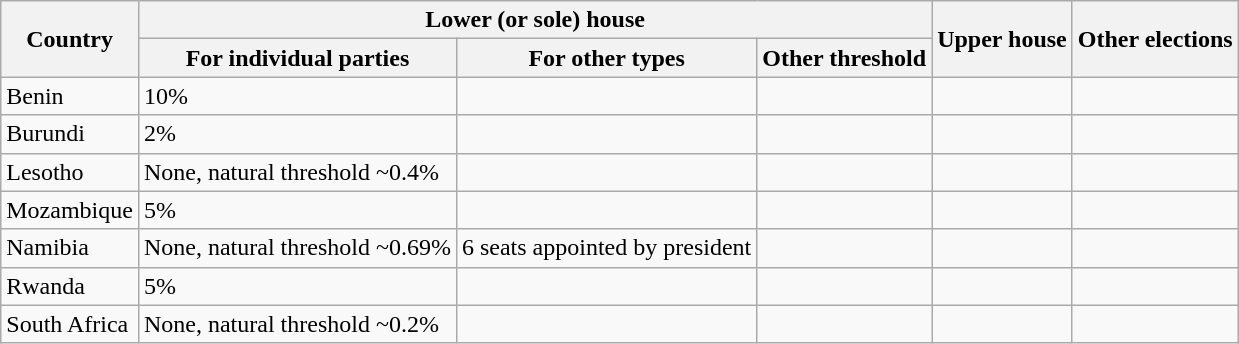<table class="wikitable sortable">
<tr>
<th rowspan="2">Country</th>
<th colspan="3" width="300px" data-sort-type="number">Lower (or sole) house</th>
<th rowspan="2">Upper house</th>
<th rowspan="2">Other elections</th>
</tr>
<tr>
<th>For individual parties</th>
<th>For other types</th>
<th>Other threshold</th>
</tr>
<tr>
<td>Benin</td>
<td>10%</td>
<td></td>
<td></td>
<td></td>
<td></td>
</tr>
<tr>
<td>Burundi</td>
<td>2%</td>
<td></td>
<td></td>
<td></td>
<td></td>
</tr>
<tr>
<td>Lesotho</td>
<td>None, natural threshold ~0.4%</td>
<td></td>
<td></td>
<td></td>
<td></td>
</tr>
<tr>
<td>Mozambique</td>
<td>5%</td>
<td></td>
<td></td>
<td></td>
<td></td>
</tr>
<tr>
<td>Namibia</td>
<td>None, natural threshold ~0.69%</td>
<td>6 seats appointed by president</td>
<td></td>
<td></td>
<td></td>
</tr>
<tr>
<td>Rwanda</td>
<td>5%</td>
<td></td>
<td></td>
<td></td>
<td></td>
</tr>
<tr>
<td>South Africa</td>
<td>None, natural threshold ~0.2%</td>
<td></td>
<td></td>
<td></td>
<td></td>
</tr>
</table>
